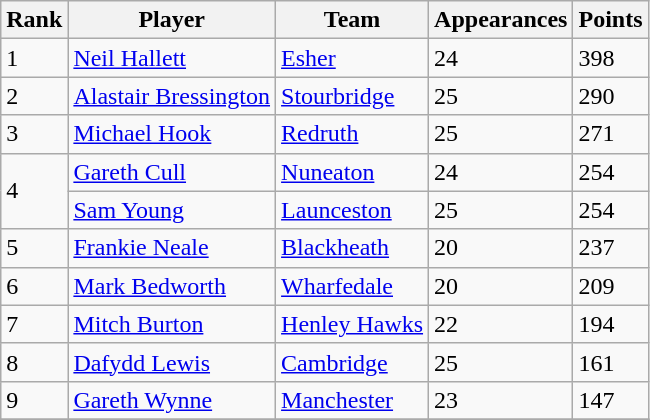<table class="wikitable">
<tr>
<th>Rank</th>
<th>Player</th>
<th>Team</th>
<th>Appearances</th>
<th>Points</th>
</tr>
<tr>
<td>1</td>
<td> <a href='#'>Neil Hallett</a></td>
<td><a href='#'>Esher</a></td>
<td>24</td>
<td>398</td>
</tr>
<tr>
<td>2</td>
<td> <a href='#'>Alastair Bressington</a></td>
<td><a href='#'>Stourbridge</a></td>
<td>25</td>
<td>290</td>
</tr>
<tr>
<td>3</td>
<td> <a href='#'>Michael Hook</a></td>
<td><a href='#'>Redruth</a></td>
<td>25</td>
<td>271</td>
</tr>
<tr>
<td rowspan=2>4</td>
<td> <a href='#'>Gareth Cull</a></td>
<td><a href='#'>Nuneaton</a></td>
<td>24</td>
<td>254</td>
</tr>
<tr>
<td> <a href='#'>Sam Young</a></td>
<td><a href='#'>Launceston</a></td>
<td>25</td>
<td>254</td>
</tr>
<tr>
<td>5</td>
<td> <a href='#'>Frankie Neale</a></td>
<td><a href='#'>Blackheath</a></td>
<td>20</td>
<td>237</td>
</tr>
<tr>
<td>6</td>
<td> <a href='#'>Mark Bedworth</a></td>
<td><a href='#'>Wharfedale</a></td>
<td>20</td>
<td>209</td>
</tr>
<tr>
<td>7</td>
<td> <a href='#'>Mitch Burton</a></td>
<td><a href='#'>Henley Hawks</a></td>
<td>22</td>
<td>194</td>
</tr>
<tr>
<td>8</td>
<td> <a href='#'>Dafydd Lewis</a></td>
<td><a href='#'>Cambridge</a></td>
<td>25</td>
<td>161</td>
</tr>
<tr>
<td>9</td>
<td> <a href='#'>Gareth Wynne</a></td>
<td><a href='#'>Manchester</a></td>
<td>23</td>
<td>147</td>
</tr>
<tr>
</tr>
</table>
